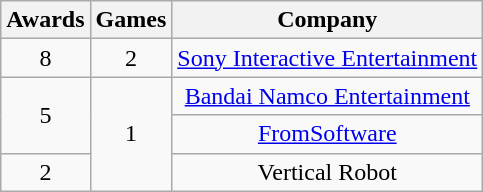<table class="wikitable floatright" rowspan="2" style="text-align:center;" background: #f6e39c;>
<tr>
<th scope="col">Awards</th>
<th scope="col">Games</th>
<th scope="col">Company</th>
</tr>
<tr>
<td>8</td>
<td>2</td>
<td><a href='#'>Sony Interactive Entertainment</a></td>
</tr>
<tr>
<td rowspan=2>5</td>
<td rowspan=3>1</td>
<td><a href='#'>Bandai Namco Entertainment</a></td>
</tr>
<tr>
<td><a href='#'>FromSoftware</a></td>
</tr>
<tr>
<td>2</td>
<td>Vertical Robot</td>
</tr>
</table>
